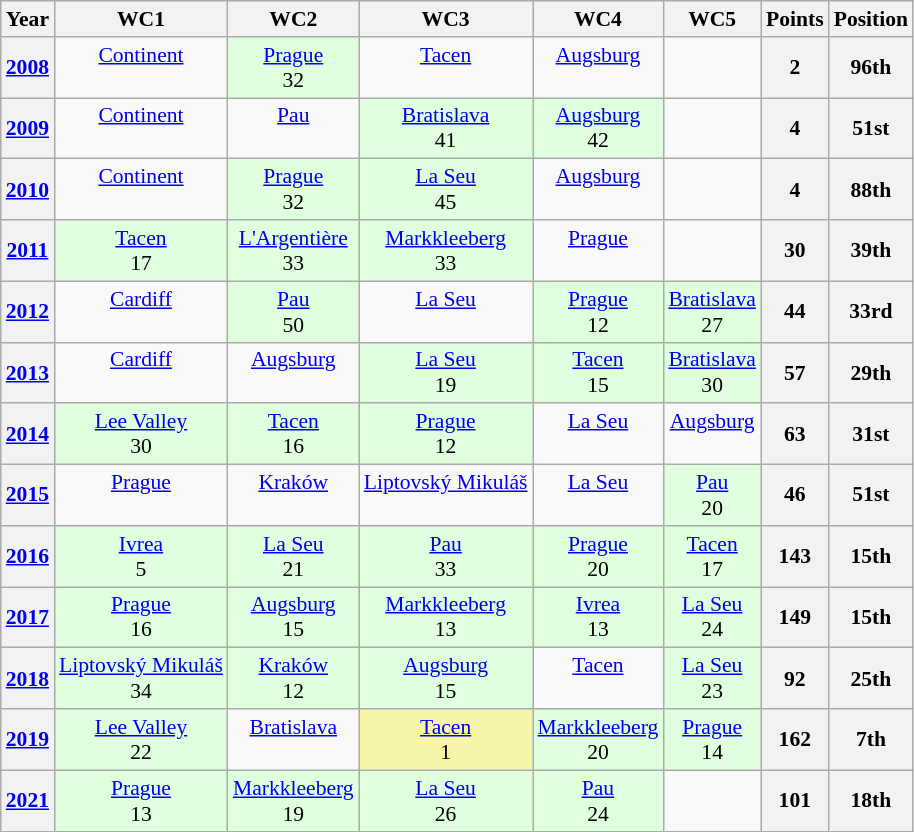<table class="wikitable" style="font-size: 90%; text-align: center">
<tr>
<th>Year</th>
<th>WC1</th>
<th>WC2</th>
<th>WC3</th>
<th>WC4</th>
<th>WC5</th>
<th>Points</th>
<th>Position</th>
</tr>
<tr>
<th><a href='#'>2008</a></th>
<td><a href='#'>Continent</a> <br> </td>
<td style="background:#DFFFDF;"><a href='#'>Prague</a> <br>32</td>
<td><a href='#'>Tacen</a> <br> </td>
<td><a href='#'>Augsburg</a> <br> </td>
<td></td>
<th>2</th>
<th>96th</th>
</tr>
<tr>
<th><a href='#'>2009</a></th>
<td><a href='#'>Continent</a> <br> </td>
<td><a href='#'>Pau</a> <br> </td>
<td style="background:#DFFFDF;"><a href='#'>Bratislava</a> <br>41</td>
<td style="background:#DFFFDF;"><a href='#'>Augsburg</a> <br>42</td>
<td></td>
<th>4</th>
<th>51st</th>
</tr>
<tr>
<th><a href='#'>2010</a></th>
<td><a href='#'>Continent</a> <br> </td>
<td style="background:#DFFFDF;"><a href='#'>Prague</a> <br>32</td>
<td style="background:#DFFFDF;"><a href='#'>La Seu</a> <br>45</td>
<td><a href='#'>Augsburg</a> <br> </td>
<td></td>
<th>4</th>
<th>88th</th>
</tr>
<tr>
<th><a href='#'>2011</a></th>
<td style="background:#DFFFDF;"><a href='#'>Tacen</a> <br>17</td>
<td style="background:#DFFFDF;"><a href='#'>L'Argentière</a><br>33</td>
<td style="background:#DFFFDF;"><a href='#'>Markkleeberg</a><br>33</td>
<td><a href='#'>Prague</a> <br> </td>
<td></td>
<th>30</th>
<th>39th</th>
</tr>
<tr>
<th><a href='#'>2012</a></th>
<td><a href='#'>Cardiff</a> <br> </td>
<td style="background:#DFFFDF;"><a href='#'>Pau</a> <br>50</td>
<td><a href='#'>La Seu</a> <br> </td>
<td style="background:#DFFFDF;"><a href='#'>Prague</a> <br>12</td>
<td style="background:#DFFFDF;"><a href='#'>Bratislava</a> <br>27</td>
<th>44</th>
<th>33rd</th>
</tr>
<tr>
<th><a href='#'>2013</a></th>
<td><a href='#'>Cardiff</a> <br> </td>
<td><a href='#'>Augsburg</a> <br> </td>
<td style="background:#DFFFDF;"><a href='#'>La Seu</a> <br>19</td>
<td style="background:#DFFFDF;"><a href='#'>Tacen</a> <br>15</td>
<td style="background:#DFFFDF;"><a href='#'>Bratislava</a> <br>30</td>
<th>57</th>
<th>29th</th>
</tr>
<tr>
<th><a href='#'>2014</a></th>
<td style="background:#DFFFDF;"><a href='#'>Lee Valley</a> <br>30</td>
<td style="background:#DFFFDF;"><a href='#'>Tacen</a> <br>16</td>
<td style="background:#DFFFDF;"><a href='#'>Prague</a> <br>12</td>
<td><a href='#'>La Seu</a> <br> </td>
<td><a href='#'>Augsburg</a> <br> </td>
<th>63</th>
<th>31st</th>
</tr>
<tr>
<th><a href='#'>2015</a></th>
<td><a href='#'>Prague</a> <br> </td>
<td><a href='#'>Kraków</a> <br> </td>
<td><a href='#'>Liptovský Mikuláš</a> <br> </td>
<td><a href='#'>La Seu</a> <br> </td>
<td style="background:#DFFFDF;"><a href='#'>Pau</a> <br>20</td>
<th>46</th>
<th>51st</th>
</tr>
<tr>
<th><a href='#'>2016</a></th>
<td style="background:#DFFFDF;"><a href='#'>Ivrea</a> <br>5</td>
<td style="background:#DFFFDF;"><a href='#'>La Seu</a> <br>21</td>
<td style="background:#DFFFDF;"><a href='#'>Pau</a> <br>33</td>
<td style="background:#DFFFDF;"><a href='#'>Prague</a> <br>20</td>
<td style="background:#DFFFDF;"><a href='#'>Tacen</a> <br>17</td>
<th>143</th>
<th>15th</th>
</tr>
<tr>
<th><a href='#'>2017</a></th>
<td style="background:#DFFFDF;"><a href='#'>Prague</a> <br>16</td>
<td style="background:#DFFFDF;"><a href='#'>Augsburg</a> <br>15</td>
<td style="background:#DFFFDF;"><a href='#'>Markkleeberg</a><br>13</td>
<td style="background:#DFFFDF;"><a href='#'>Ivrea</a> <br>13</td>
<td style="background:#DFFFDF;"><a href='#'>La Seu</a> <br>24</td>
<th>149</th>
<th>15th</th>
</tr>
<tr>
<th><a href='#'>2018</a></th>
<td style="background:#DFFFDF;"><a href='#'>Liptovský Mikuláš</a> <br>34</td>
<td style="background:#DFFFDF;"><a href='#'>Kraków</a> <br>12</td>
<td style="background:#DFFFDF;"><a href='#'>Augsburg</a> <br>15</td>
<td><a href='#'>Tacen</a> <br> </td>
<td style="background:#DFFFDF;"><a href='#'>La Seu</a> <br>23</td>
<th>92</th>
<th>25th</th>
</tr>
<tr>
<th><a href='#'>2019</a></th>
<td style="background:#DFFFDF;"><a href='#'>Lee Valley</a> <br>22</td>
<td><a href='#'>Bratislava</a> <br> </td>
<td style="background:#F7F6A8;"><a href='#'>Tacen</a> <br>1</td>
<td style="background:#DFFFDF;"><a href='#'>Markkleeberg</a><br>20</td>
<td style="background:#DFFFDF;"><a href='#'>Prague</a> <br>14</td>
<th>162</th>
<th>7th</th>
</tr>
<tr>
<th><a href='#'>2021</a></th>
<td style="background:#DFFFDF;"><a href='#'>Prague</a> <br>13</td>
<td style="background:#DFFFDF;"><a href='#'>Markkleeberg</a><br>19</td>
<td style="background:#DFFFDF;"><a href='#'>La Seu</a> <br>26</td>
<td style="background:#DFFFDF;"><a href='#'>Pau</a> <br>24</td>
<td></td>
<th>101</th>
<th>18th</th>
</tr>
</table>
